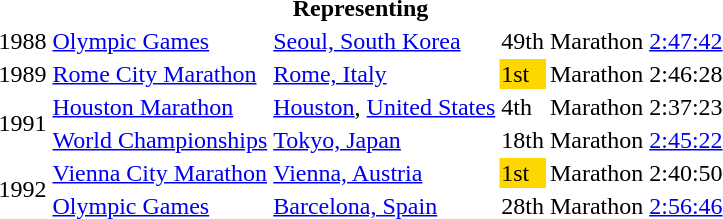<table>
<tr>
<th colspan="6">Representing </th>
</tr>
<tr>
<td>1988</td>
<td><a href='#'>Olympic Games</a></td>
<td><a href='#'>Seoul, South Korea</a></td>
<td>49th</td>
<td>Marathon</td>
<td><a href='#'>2:47:42</a></td>
</tr>
<tr>
<td>1989</td>
<td><a href='#'>Rome City Marathon</a></td>
<td><a href='#'>Rome, Italy</a></td>
<td bgcolor="gold">1st</td>
<td>Marathon</td>
<td>2:46:28</td>
</tr>
<tr>
<td rowspan=2>1991</td>
<td><a href='#'>Houston Marathon</a></td>
<td><a href='#'>Houston</a>, <a href='#'>United States</a></td>
<td>4th</td>
<td>Marathon</td>
<td>2:37:23</td>
</tr>
<tr>
<td><a href='#'>World Championships</a></td>
<td><a href='#'>Tokyo, Japan</a></td>
<td>18th</td>
<td>Marathon</td>
<td><a href='#'>2:45:22</a></td>
</tr>
<tr>
<td rowspan=2>1992</td>
<td><a href='#'>Vienna City Marathon</a></td>
<td><a href='#'>Vienna, Austria</a></td>
<td bgcolor="gold">1st</td>
<td>Marathon</td>
<td>2:40:50</td>
</tr>
<tr>
<td><a href='#'>Olympic Games</a></td>
<td><a href='#'>Barcelona, Spain</a></td>
<td>28th</td>
<td>Marathon</td>
<td><a href='#'>2:56:46</a></td>
</tr>
</table>
